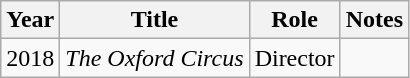<table class="wikitable">
<tr>
<th scope="col">Year</th>
<th scope="col">Title</th>
<th scope="col">Role</th>
<th scope="col">Notes</th>
</tr>
<tr>
<td>2018</td>
<td><em>The Oxford Circus</em></td>
<td>Director</td>
<td></td>
</tr>
</table>
